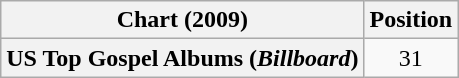<table class="wikitable plainrowheaders">
<tr>
<th scope="col">Chart (2009)</th>
<th scope="col">Position</th>
</tr>
<tr>
<th scope="row">US Top Gospel Albums (<em>Billboard</em>)</th>
<td style="text-align:center;">31</td>
</tr>
</table>
